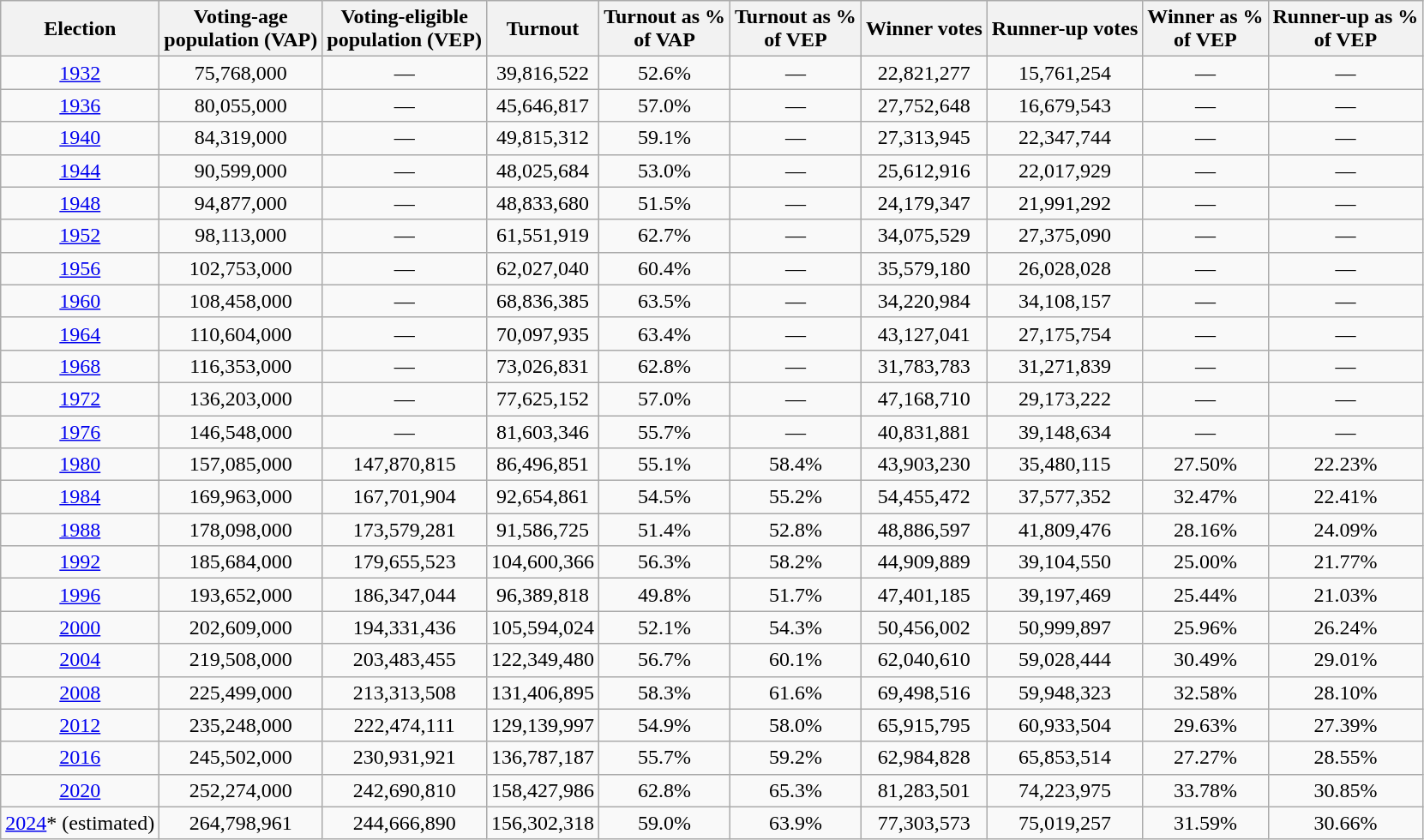<table class="wikitable sortable sticky-header" style="text-align: center;">
<tr>
<th>Election</th>
<th>Voting-age <br> population (VAP)</th>
<th>Voting-eligible <br> population (VEP)</th>
<th>Turnout</th>
<th>Turnout as % <br> of VAP</th>
<th>Turnout as % <br> of VEP</th>
<th>Winner votes</th>
<th>Runner-up votes</th>
<th>Winner as % <br> of VEP</th>
<th>Runner-up as % <br> of VEP<br></th>
</tr>
<tr>
<td><a href='#'>1932</a></td>
<td>75,768,000</td>
<td>—</td>
<td>39,816,522</td>
<td>52.6%</td>
<td>—</td>
<td>22,821,277</td>
<td>15,761,254</td>
<td>—</td>
<td>—</td>
</tr>
<tr>
<td><a href='#'>1936</a></td>
<td>80,055,000</td>
<td>—</td>
<td>45,646,817</td>
<td>57.0%</td>
<td>—</td>
<td>27,752,648</td>
<td>16,679,543</td>
<td>—</td>
<td>—</td>
</tr>
<tr>
<td><a href='#'>1940</a></td>
<td>84,319,000</td>
<td>—</td>
<td>49,815,312</td>
<td>59.1%</td>
<td>—</td>
<td>27,313,945</td>
<td>22,347,744</td>
<td>—</td>
<td>—</td>
</tr>
<tr>
<td><a href='#'>1944</a></td>
<td>90,599,000</td>
<td>—</td>
<td>48,025,684</td>
<td>53.0%</td>
<td>—</td>
<td>25,612,916</td>
<td>22,017,929</td>
<td>—</td>
<td>—</td>
</tr>
<tr>
<td><a href='#'>1948</a></td>
<td>94,877,000</td>
<td>—</td>
<td>48,833,680</td>
<td>51.5%</td>
<td>—</td>
<td>24,179,347</td>
<td>21,991,292</td>
<td>—</td>
<td>—</td>
</tr>
<tr>
<td><a href='#'>1952</a></td>
<td>98,113,000</td>
<td>—</td>
<td>61,551,919</td>
<td>62.7%</td>
<td>—</td>
<td>34,075,529</td>
<td>27,375,090</td>
<td>—</td>
<td>—</td>
</tr>
<tr>
<td><a href='#'>1956</a></td>
<td>102,753,000</td>
<td>—</td>
<td>62,027,040</td>
<td>60.4%</td>
<td>—</td>
<td>35,579,180</td>
<td>26,028,028</td>
<td>—</td>
<td>—</td>
</tr>
<tr>
<td><a href='#'>1960</a></td>
<td>108,458,000</td>
<td>—</td>
<td>68,836,385</td>
<td>63.5%</td>
<td>—</td>
<td>34,220,984</td>
<td>34,108,157</td>
<td>—</td>
<td>—</td>
</tr>
<tr>
<td><a href='#'>1964</a></td>
<td>110,604,000</td>
<td>—</td>
<td>70,097,935</td>
<td>63.4%</td>
<td>—</td>
<td>43,127,041</td>
<td>27,175,754</td>
<td>—</td>
<td>—</td>
</tr>
<tr>
<td><a href='#'>1968</a></td>
<td>116,353,000</td>
<td>—</td>
<td>73,026,831</td>
<td>62.8%</td>
<td>—</td>
<td>31,783,783</td>
<td>31,271,839</td>
<td>—</td>
<td>—</td>
</tr>
<tr>
<td><a href='#'>1972</a></td>
<td>136,203,000</td>
<td>—</td>
<td>77,625,152</td>
<td>57.0%</td>
<td>—</td>
<td>47,168,710</td>
<td>29,173,222</td>
<td>—</td>
<td>—</td>
</tr>
<tr>
<td><a href='#'>1976</a></td>
<td>146,548,000</td>
<td>—</td>
<td>81,603,346</td>
<td>55.7%</td>
<td>—</td>
<td>40,831,881</td>
<td>39,148,634</td>
<td>—</td>
<td>—</td>
</tr>
<tr>
<td><a href='#'>1980</a></td>
<td>157,085,000</td>
<td>147,870,815</td>
<td>86,496,851</td>
<td>55.1%</td>
<td>58.4%</td>
<td>43,903,230</td>
<td>35,480,115</td>
<td>27.50%</td>
<td>22.23%</td>
</tr>
<tr>
<td><a href='#'>1984</a></td>
<td>169,963,000</td>
<td>167,701,904</td>
<td>92,654,861</td>
<td>54.5%</td>
<td>55.2%</td>
<td>54,455,472</td>
<td>37,577,352</td>
<td>32.47%</td>
<td>22.41%</td>
</tr>
<tr>
<td><a href='#'>1988</a></td>
<td>178,098,000</td>
<td>173,579,281</td>
<td>91,586,725</td>
<td>51.4%</td>
<td>52.8%</td>
<td>48,886,597</td>
<td>41,809,476</td>
<td>28.16%</td>
<td>24.09%</td>
</tr>
<tr>
<td><a href='#'>1992</a></td>
<td>185,684,000</td>
<td>179,655,523</td>
<td>104,600,366</td>
<td>56.3%</td>
<td>58.2%</td>
<td>44,909,889</td>
<td>39,104,550</td>
<td>25.00%</td>
<td>21.77%</td>
</tr>
<tr>
<td><a href='#'>1996</a></td>
<td>193,652,000</td>
<td>186,347,044</td>
<td>96,389,818</td>
<td>49.8%</td>
<td>51.7%</td>
<td>47,401,185</td>
<td>39,197,469</td>
<td>25.44%</td>
<td>21.03%</td>
</tr>
<tr>
<td><a href='#'>2000</a></td>
<td>202,609,000</td>
<td>194,331,436</td>
<td>105,594,024</td>
<td>52.1%</td>
<td>54.3%</td>
<td>50,456,002</td>
<td>50,999,897</td>
<td>25.96%</td>
<td>26.24%</td>
</tr>
<tr>
<td><a href='#'>2004</a></td>
<td>219,508,000</td>
<td>203,483,455</td>
<td>122,349,480</td>
<td>56.7%</td>
<td>60.1%</td>
<td>62,040,610</td>
<td>59,028,444</td>
<td>30.49%</td>
<td>29.01%</td>
</tr>
<tr>
<td><a href='#'>2008</a></td>
<td>225,499,000</td>
<td>213,313,508</td>
<td>131,406,895</td>
<td>58.3%</td>
<td>61.6%</td>
<td>69,498,516</td>
<td>59,948,323</td>
<td>32.58%</td>
<td>28.10%</td>
</tr>
<tr>
<td><a href='#'>2012</a></td>
<td>235,248,000</td>
<td>222,474,111</td>
<td>129,139,997</td>
<td>54.9%</td>
<td>58.0%</td>
<td>65,915,795</td>
<td>60,933,504</td>
<td>29.63%</td>
<td>27.39%</td>
</tr>
<tr>
<td><a href='#'>2016</a></td>
<td>245,502,000</td>
<td>230,931,921</td>
<td>136,787,187</td>
<td>55.7%</td>
<td>59.2%</td>
<td>62,984,828</td>
<td>65,853,514</td>
<td>27.27%</td>
<td>28.55%</td>
</tr>
<tr>
<td><a href='#'>2020</a></td>
<td>252,274,000</td>
<td>242,690,810</td>
<td>158,427,986</td>
<td>62.8%</td>
<td>65.3%</td>
<td>81,283,501</td>
<td>74,223,975</td>
<td>33.78%</td>
<td>30.85%</td>
</tr>
<tr>
<td><a href='#'>2024</a>* (estimated)</td>
<td>264,798,961</td>
<td>244,666,890</td>
<td>156,302,318</td>
<td>59.0%</td>
<td>63.9%</td>
<td>77,303,573</td>
<td>75,019,257</td>
<td>31.59%</td>
<td>30.66%</td>
</tr>
</table>
